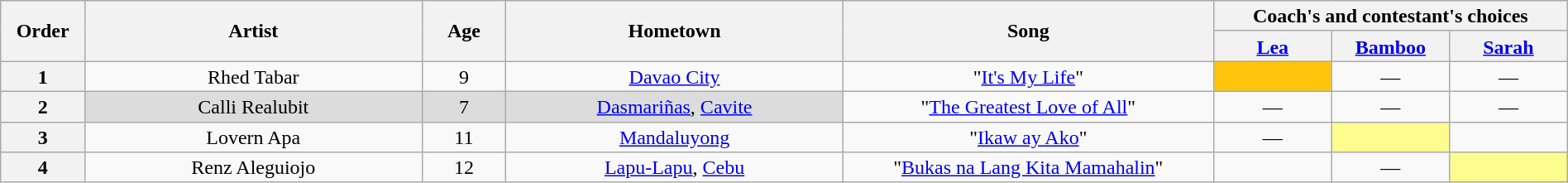<table class="wikitable" style="text-align:center; line-height:17px; width:100%;">
<tr>
<th rowspan="2" scope="col" width="05%">Order</th>
<th rowspan="2" scope="col" width="20%">Artist</th>
<th rowspan="2" scope="col" width="05%">Age</th>
<th rowspan="2" scope="col" width="20%">Hometown</th>
<th rowspan="2" scope="col" width="22%">Song</th>
<th colspan="3" scope="col" width="28%">Coach's and contestant's choices</th>
</tr>
<tr>
<th width="07%"><a href='#'>Lea</a></th>
<th width="07%"><a href='#'>Bamboo</a></th>
<th width="07%"><a href='#'>Sarah</a></th>
</tr>
<tr>
<th>1</th>
<td>Rhed Tabar</td>
<td>9</td>
<td><a href='#'>Davao City</a></td>
<td>"<a href='#'>It's My Life</a>"</td>
<td style="background:#FFC40C;"><strong></strong></td>
<td>—</td>
<td>—</td>
</tr>
<tr>
<th>2</th>
<td style="background:#DCDCDC;">Calli Realubit</td>
<td style="background:#DCDCDC;">7</td>
<td style="background:#DCDCDC;"><a href='#'>Dasmariñas</a>, <a href='#'>Cavite</a></td>
<td>"<a href='#'>The Greatest Love of All</a>"</td>
<td>—</td>
<td>—</td>
<td>—</td>
</tr>
<tr>
<th>3</th>
<td>Lovern Apa</td>
<td>11</td>
<td><a href='#'>Mandaluyong</a></td>
<td>"<a href='#'>Ikaw ay Ako</a>"</td>
<td>—</td>
<td style="background:#fdfc8f;"><strong></strong></td>
<td><strong></strong></td>
</tr>
<tr>
<th>4</th>
<td>Renz Aleguiojo</td>
<td>12</td>
<td><a href='#'>Lapu-Lapu</a>, <a href='#'>Cebu</a></td>
<td>"<a href='#'>Bukas na Lang Kita Mamahalin</a>"</td>
<td><strong></strong></td>
<td>—</td>
<td style="background:#fdfc8f;"><strong></strong></td>
</tr>
</table>
